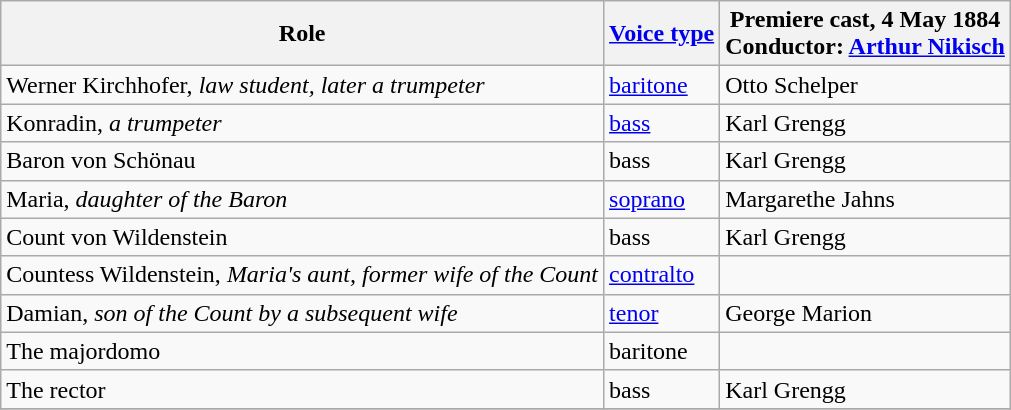<table class="wikitable">
<tr>
<th>Role</th>
<th><a href='#'>Voice type</a></th>
<th>Premiere cast, 4 May 1884<br>Conductor: <a href='#'>Arthur Nikisch</a></th>
</tr>
<tr>
<td>Werner Kirchhofer, <em>law student, later a trumpeter</em></td>
<td><a href='#'>baritone</a></td>
<td>Otto Schelper</td>
</tr>
<tr>
<td>Konradin, <em>a trumpeter</em></td>
<td><a href='#'>bass</a></td>
<td>Karl Grengg</td>
</tr>
<tr>
<td>Baron von Schönau</td>
<td>bass</td>
<td>Karl Grengg</td>
</tr>
<tr>
<td>Maria, <em>daughter of the Baron</em></td>
<td><a href='#'>soprano</a></td>
<td>Margarethe Jahns</td>
</tr>
<tr>
<td>Count von Wildenstein</td>
<td>bass</td>
<td>Karl Grengg</td>
</tr>
<tr>
<td>Countess Wildenstein, <em>Maria's aunt, former wife of the Count</em></td>
<td><a href='#'>contralto</a></td>
<td></td>
</tr>
<tr>
<td>Damian, <em>son of the Count by a subsequent wife</em></td>
<td><a href='#'>tenor</a></td>
<td>George Marion</td>
</tr>
<tr>
<td>The majordomo</td>
<td>baritone</td>
<td></td>
</tr>
<tr>
<td>The rector</td>
<td>bass</td>
<td>Karl Grengg</td>
</tr>
<tr>
</tr>
</table>
